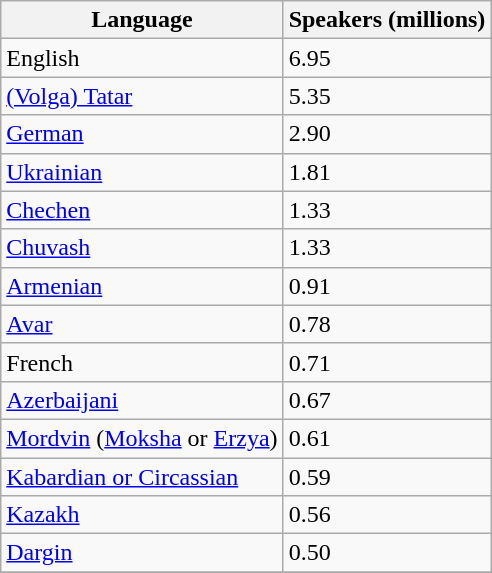<table class="wikitable">
<tr>
<th>Language</th>
<th>Speakers (millions)</th>
</tr>
<tr>
<td>English</td>
<td>6.95</td>
</tr>
<tr>
<td><a href='#'>(Volga) Tatar</a></td>
<td>5.35</td>
</tr>
<tr>
<td><a href='#'>German</a></td>
<td>2.90</td>
</tr>
<tr>
<td><a href='#'>Ukrainian</a></td>
<td>1.81</td>
</tr>
<tr ->
<td><a href='#'>Chechen</a></td>
<td>1.33</td>
</tr>
<tr ->
<td><a href='#'>Chuvash</a></td>
<td>1.33</td>
</tr>
<tr ->
<td><a href='#'>Armenian</a></td>
<td>0.91</td>
</tr>
<tr>
<td><a href='#'>Avar</a></td>
<td>0.78</td>
</tr>
<tr>
<td>French</td>
<td>0.71</td>
</tr>
<tr>
<td><a href='#'>Azerbaijani</a></td>
<td>0.67</td>
</tr>
<tr>
<td><a href='#'>Mordvin</a> (<a href='#'>Moksha</a> or <a href='#'>Erzya</a>)</td>
<td>0.61</td>
</tr>
<tr>
<td><a href='#'>Kabardian or Circassian</a></td>
<td>0.59</td>
</tr>
<tr>
<td><a href='#'>Kazakh</a></td>
<td>0.56</td>
</tr>
<tr>
<td><a href='#'>Dargin</a></td>
<td>0.50</td>
</tr>
<tr ->
</tr>
</table>
